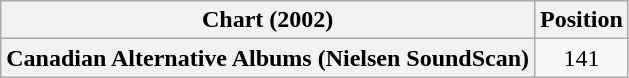<table class="wikitable plainrowheaders">
<tr>
<th scope="col">Chart (2002)</th>
<th scope="col">Position</th>
</tr>
<tr>
<th scope="row">Canadian Alternative Albums (Nielsen SoundScan)</th>
<td align=center>141</td>
</tr>
</table>
